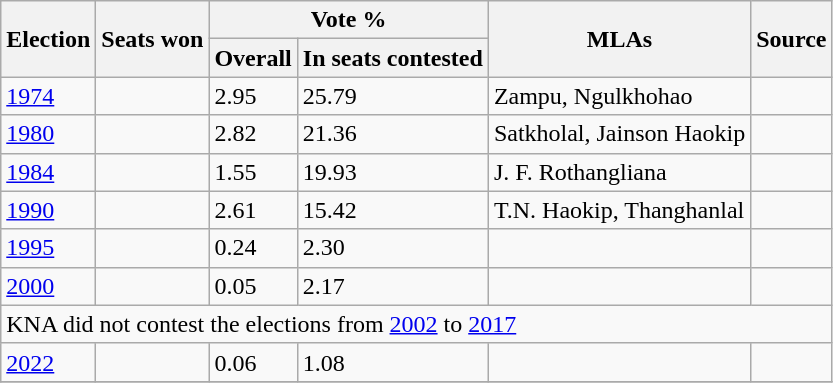<table class="wikitable sortable">
<tr>
<th rowspan=2>Election</th>
<th rowspan=2>Seats won</th>
<th colspan=2>Vote %</th>
<th rowspan=2>MLAs</th>
<th rowspan=2>Source</th>
</tr>
<tr>
<th>Overall</th>
<th>In seats contested</th>
</tr>
<tr>
<td><a href='#'>1974</a></td>
<td></td>
<td>2.95</td>
<td>25.79</td>
<td>Zampu, Ngulkhohao</td>
<td></td>
</tr>
<tr>
<td><a href='#'>1980</a></td>
<td></td>
<td>2.82</td>
<td>21.36</td>
<td>Satkholal, Jainson Haokip</td>
<td></td>
</tr>
<tr>
<td><a href='#'>1984</a></td>
<td></td>
<td>1.55</td>
<td>19.93</td>
<td>J. F. Rothangliana</td>
<td></td>
</tr>
<tr>
<td><a href='#'>1990</a></td>
<td></td>
<td>2.61</td>
<td>15.42</td>
<td>T.N. Haokip, Thanghanlal</td>
<td></td>
</tr>
<tr>
<td><a href='#'>1995</a></td>
<td></td>
<td>0.24</td>
<td>2.30</td>
<td></td>
<td></td>
</tr>
<tr>
<td><a href='#'>2000</a></td>
<td></td>
<td>0.05</td>
<td>2.17</td>
<td></td>
<td></td>
</tr>
<tr>
<td colspan=6>KNA did not contest the elections from <a href='#'>2002</a> to <a href='#'>2017</a></td>
</tr>
<tr>
<td><a href='#'>2022</a></td>
<td></td>
<td>0.06</td>
<td>1.08</td>
<td></td>
<td></td>
</tr>
<tr>
</tr>
</table>
